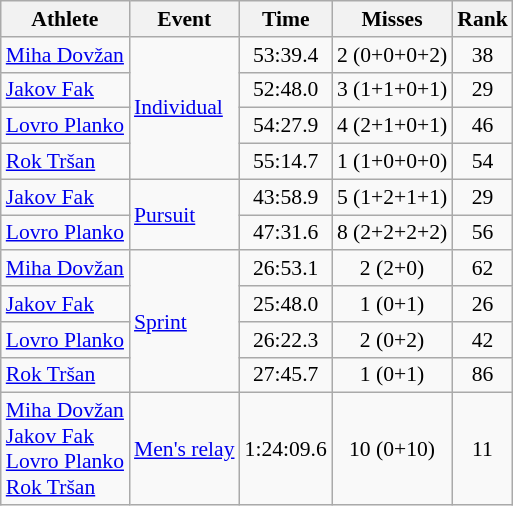<table class="wikitable" style="font-size:90%; text-align:center">
<tr>
<th>Athlete</th>
<th>Event</th>
<th>Time</th>
<th>Misses</th>
<th>Rank</th>
</tr>
<tr>
<td align=left><a href='#'>Miha Dovžan</a></td>
<td align=left rowspan=4><a href='#'>Individual</a></td>
<td>53:39.4</td>
<td>2 (0+0+0+2)</td>
<td>38</td>
</tr>
<tr>
<td align=left><a href='#'>Jakov Fak</a></td>
<td>52:48.0</td>
<td>3 (1+1+0+1)</td>
<td>29</td>
</tr>
<tr>
<td align=left><a href='#'>Lovro Planko</a></td>
<td>54:27.9</td>
<td>4 (2+1+0+1)</td>
<td>46</td>
</tr>
<tr>
<td align=left><a href='#'>Rok Tršan</a></td>
<td>55:14.7</td>
<td>1 (1+0+0+0)</td>
<td>54</td>
</tr>
<tr>
<td align=left><a href='#'>Jakov Fak</a></td>
<td align=left rowspan=2><a href='#'>Pursuit</a></td>
<td>43:58.9</td>
<td>5 (1+2+1+1)</td>
<td>29</td>
</tr>
<tr>
<td align=left><a href='#'>Lovro Planko</a></td>
<td>47:31.6</td>
<td>8 (2+2+2+2)</td>
<td>56</td>
</tr>
<tr>
<td align=left><a href='#'>Miha Dovžan</a></td>
<td align=left rowspan=4><a href='#'>Sprint</a></td>
<td>26:53.1</td>
<td>2 (2+0)</td>
<td>62</td>
</tr>
<tr>
<td align=left><a href='#'>Jakov Fak</a></td>
<td>25:48.0</td>
<td>1 (0+1)</td>
<td>26</td>
</tr>
<tr>
<td align=left><a href='#'>Lovro Planko</a></td>
<td>26:22.3</td>
<td>2 (0+2)</td>
<td>42</td>
</tr>
<tr>
<td align=left><a href='#'>Rok Tršan</a></td>
<td>27:45.7</td>
<td>1 (0+1)</td>
<td>86</td>
</tr>
<tr>
<td align=left><a href='#'>Miha Dovžan</a><br><a href='#'>Jakov Fak</a><br><a href='#'>Lovro Planko</a><br><a href='#'>Rok Tršan</a></td>
<td align=left><a href='#'>Men's relay</a></td>
<td>1:24:09.6</td>
<td>10 (0+10)</td>
<td>11</td>
</tr>
</table>
